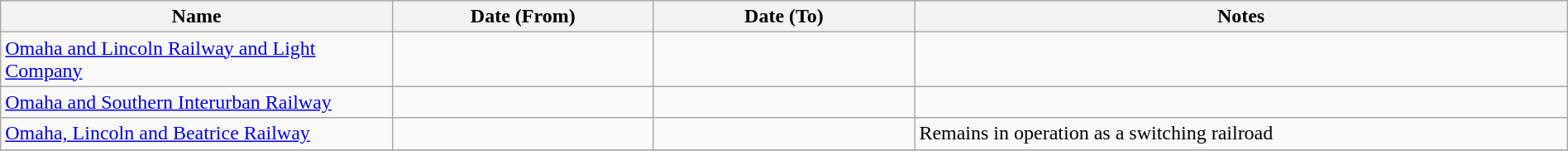<table class="wikitable sortable" width=100%>
<tr>
<th width=15%>Name</th>
<th width=10%>Date (From)</th>
<th width=10%>Date (To)</th>
<th class="unsortable" width=25%>Notes</th>
</tr>
<tr>
<td><a href='#'>Omaha and Lincoln Railway and Light Company</a></td>
<td></td>
<td></td>
<td></td>
</tr>
<tr>
<td><a href='#'>Omaha and Southern Interurban Railway</a></td>
<td></td>
<td></td>
<td></td>
</tr>
<tr>
<td><a href='#'>Omaha, Lincoln and Beatrice Railway</a></td>
<td></td>
<td></td>
<td>Remains in operation as a switching railroad</td>
</tr>
<tr>
</tr>
</table>
